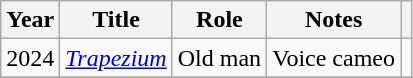<table class="wikitable sortable">
<tr>
<th>Year</th>
<th>Title</th>
<th>Role</th>
<th class="unsortable">Notes</th>
<th class="unsortable"></th>
</tr>
<tr>
<td>2024</td>
<td><em><a href='#'>Trapezium</a></em></td>
<td>Old man</td>
<td>Voice cameo</td>
<td></td>
</tr>
<tr>
</tr>
</table>
